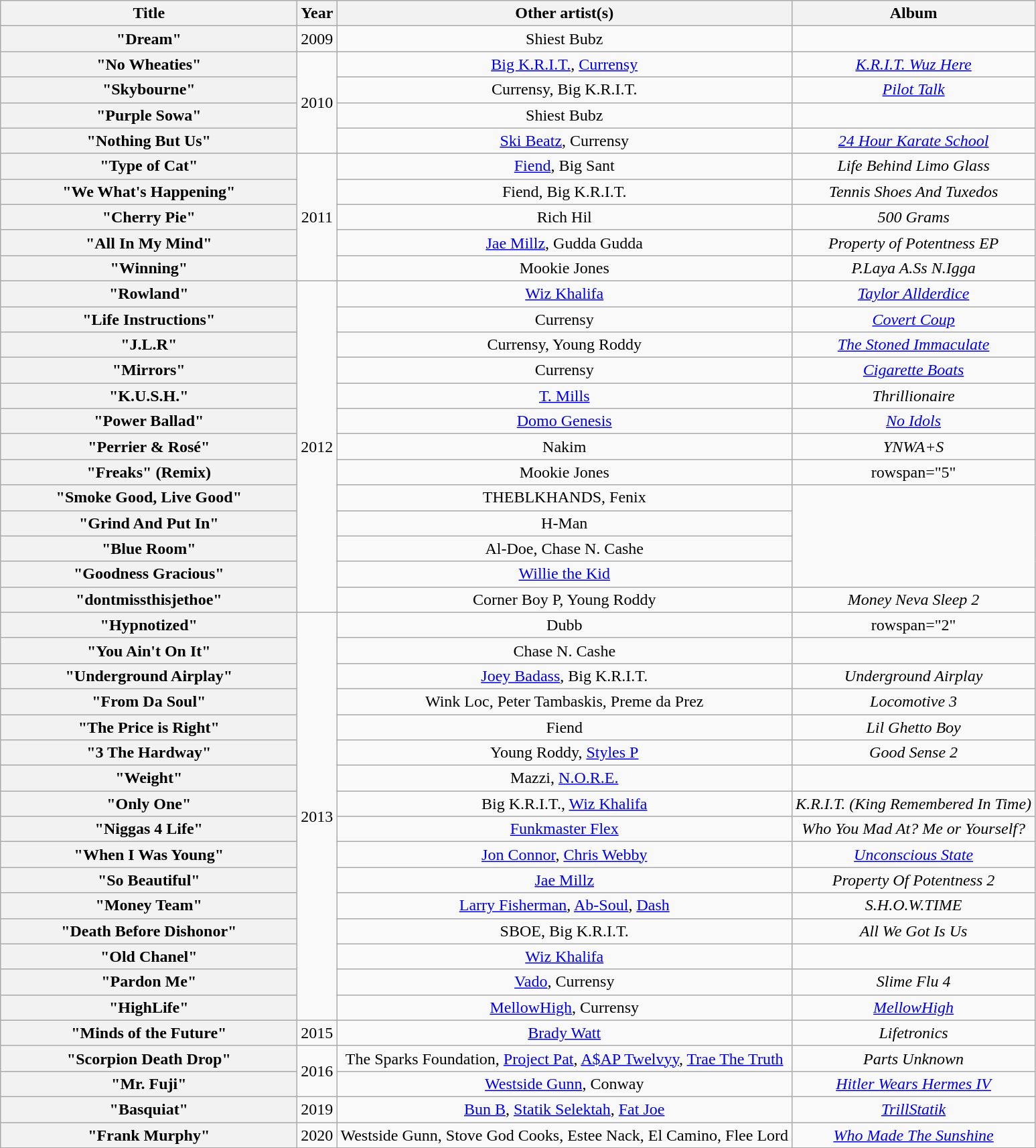<table class="wikitable plainrowheaders" style="text-align:center;">
<tr>
<th scope="col" style="width:18em;">Title</th>
<th scope="col">Year</th>
<th scope="col">Other artist(s)</th>
<th scope="col">Album</th>
</tr>
<tr>
<th scope="row">"Dream"</th>
<td>2009</td>
<td>Shiest Bubz</td>
<td></td>
</tr>
<tr>
<th scope="row">"No Wheaties"</th>
<td rowspan="4">2010</td>
<td><a href='#'>Big K.R.I.T.</a>, <a href='#'>Currensy</a></td>
<td><em><a href='#'>K.R.I.T. Wuz Here</a></em></td>
</tr>
<tr>
<th scope="row">"Skybourne"</th>
<td>Currensy, Big K.R.I.T.</td>
<td><em><a href='#'>Pilot Talk</a></em></td>
</tr>
<tr>
<th scope="row">"Purple Sowa"</th>
<td>Shiest Bubz</td>
<td></td>
</tr>
<tr>
<th scope="row">"Nothing But Us"</th>
<td><a href='#'>Ski Beatz</a>, Currensy</td>
<td><em><a href='#'>24 Hour Karate School</a></em></td>
</tr>
<tr>
<th scope="row">"Type of Cat"</th>
<td rowspan="5">2011</td>
<td><a href='#'>Fiend</a>, Big Sant</td>
<td><em>Life Behind Limo Glass</em></td>
</tr>
<tr>
<th scope="row">"We What's Happening"</th>
<td>Fiend, Big K.R.I.T.</td>
<td><em>Tennis Shoes And Tuxedos</em></td>
</tr>
<tr>
<th scope="row">"Cherry Pie"</th>
<td>Rich Hil</td>
<td><em>500 Grams</em></td>
</tr>
<tr>
<th scope="row">"All In My Mind"</th>
<td><a href='#'>Jae Millz</a>, Gudda Gudda</td>
<td><em>Property of Potentness EP</em></td>
</tr>
<tr>
<th scope="row">"Winning"</th>
<td>Mookie Jones</td>
<td><em>P.Laya A.Ss N.Igga</em></td>
</tr>
<tr>
<th scope="row">"Rowland"</th>
<td rowspan="13">2012</td>
<td><a href='#'>Wiz Khalifa</a></td>
<td><em><a href='#'>Taylor Allderdice</a></em></td>
</tr>
<tr>
<th scope="row">"Life Instructions"</th>
<td>Currensy</td>
<td><em><a href='#'>Covert Coup</a></em></td>
</tr>
<tr>
<th scope="row">"J.L.R"</th>
<td>Currensy, Young Roddy</td>
<td><em><a href='#'>The Stoned Immaculate</a></em></td>
</tr>
<tr>
<th scope="row">"Mirrors"</th>
<td>Currensy</td>
<td><em><a href='#'>Cigarette Boats</a></em></td>
</tr>
<tr>
<th scope="row">"K.U.S.H."</th>
<td><a href='#'>T. Mills</a></td>
<td><em>Thrillionaire</em></td>
</tr>
<tr>
<th scope="row">"Power Ballad"</th>
<td><a href='#'>Domo Genesis</a></td>
<td><em><a href='#'>No Idols</a></em></td>
</tr>
<tr>
<th scope="row">"Perrier & Rosé"</th>
<td>Nakim</td>
<td><em>YNWA+S</em></td>
</tr>
<tr>
<th scope="row">"Freaks" (Remix)</th>
<td>Mookie Jones</td>
<td>rowspan="5" </td>
</tr>
<tr>
<th scope="row">"Smoke Good, Live Good"</th>
<td>THEBLKHANDS, Fenix</td>
</tr>
<tr>
<th scope="row">"Grind And Put In"</th>
<td>H-Man</td>
</tr>
<tr>
<th scope="row">"Blue Room"</th>
<td>Al-Doe, Chase N. Cashe</td>
</tr>
<tr>
<th scope="row">"Goodness Gracious"</th>
<td><a href='#'>Willie the Kid</a></td>
</tr>
<tr>
<th scope="row">"dontmissthisjethoe"</th>
<td>Corner Boy P, Young Roddy</td>
<td><em>Money Neva Sleep 2</em></td>
</tr>
<tr>
<th scope="row">"Hypnotized"</th>
<td rowspan="16">2013</td>
<td>Dubb</td>
<td>rowspan="2" </td>
</tr>
<tr>
<th scope="row">"You Ain't On It"</th>
<td>Chase N. Cashe</td>
</tr>
<tr>
<th scope="row">"Underground Airplay"</th>
<td><a href='#'>Joey Badass</a>, Big K.R.I.T.</td>
<td><em>Underground Airplay</em></td>
</tr>
<tr>
<th scope="row">"From Da Soul"</th>
<td>Wink Loc, Peter Tambaskis, Preme da Prez</td>
<td><em>Locomotive 3</em></td>
</tr>
<tr>
<th scope="row">"The Price is Right"</th>
<td>Fiend</td>
<td><em>Lil Ghetto Boy</em></td>
</tr>
<tr>
<th scope="row">"3 The Hardway"</th>
<td>Young Roddy, <a href='#'>Styles P</a></td>
<td><em>Good Sense 2</em></td>
</tr>
<tr>
<th scope="row">"Weight"</th>
<td>Mazzi, <a href='#'>N.O.R.E.</a></td>
<td></td>
</tr>
<tr>
<th scope="row">"Only One"</th>
<td>Big K.R.I.T., <a href='#'>Wiz Khalifa</a></td>
<td><em>K.R.I.T. (King Remembered In Time)</em></td>
</tr>
<tr>
<th scope="row">"Niggas 4 Life"</th>
<td><a href='#'>Funkmaster Flex</a></td>
<td><em>Who You Mad At? Me or Yourself?</em></td>
</tr>
<tr>
<th scope="row">"When I Was Young"</th>
<td><a href='#'>Jon Connor</a>, <a href='#'>Chris Webby</a></td>
<td><em><a href='#'>Unconscious State</a></em></td>
</tr>
<tr>
<th scope="row">"So Beautiful"</th>
<td><a href='#'>Jae Millz</a></td>
<td><em>Property Of Potentness 2</em></td>
</tr>
<tr>
<th scope="row">"Money Team"</th>
<td><a href='#'>Larry Fisherman</a>, <a href='#'>Ab-Soul</a>, <a href='#'>Dash</a></td>
<td><em>S.H.O.W.TIME</em></td>
</tr>
<tr>
<th scope="row">"Death Before Dishonor"</th>
<td>SBOE, Big K.R.I.T.</td>
<td><em>All We Got Is Us</em></td>
</tr>
<tr>
<th scope="row">"Old Chanel"</th>
<td><a href='#'>Wiz Khalifa</a></td>
<td></td>
</tr>
<tr>
<th scope="row">"Pardon Me"</th>
<td><a href='#'>Vado</a>, Currensy</td>
<td><em>Slime Flu 4</em></td>
</tr>
<tr>
<th scope="row">"HighLife"</th>
<td><a href='#'>MellowHigh</a>, Currensy</td>
<td><em><a href='#'>MellowHigh</a></em></td>
</tr>
<tr>
<th scope="row">"Minds of the Future"</th>
<td rowspan="1">2015</td>
<td><a href='#'>Brady Watt</a></td>
<td><em>Lifetronics</em></td>
</tr>
<tr>
<th scope="row">"Scorpion Death Drop"</th>
<td rowspan="2">2016</td>
<td>The Sparks Foundation, <a href='#'>Project Pat</a>, <a href='#'>A$AP Twelvyy</a>, <a href='#'>Trae The Truth</a></td>
<td><em>Parts Unknown</em></td>
</tr>
<tr>
<th scope="row">"Mr. Fuji"</th>
<td><a href='#'>Westside Gunn</a>, Conway</td>
<td><em><a href='#'>Hitler Wears Hermes IV</a></em></td>
</tr>
<tr>
<th scope="row">"Basquiat"</th>
<td rowspan="1">2019</td>
<td><a href='#'>Bun B</a>, <a href='#'>Statik Selektah</a>, <a href='#'>Fat Joe</a></td>
<td><em><a href='#'>TrillStatik</a></em></td>
</tr>
<tr>
<th scope="row">"Frank Murphy"</th>
<td rowspan="1">2020</td>
<td>Westside Gunn, Stove God Cooks, Estee Nack, El Camino, Flee Lord</td>
<td><em><a href='#'>Who Made The Sunshine</a></em></td>
</tr>
<tr>
</tr>
</table>
